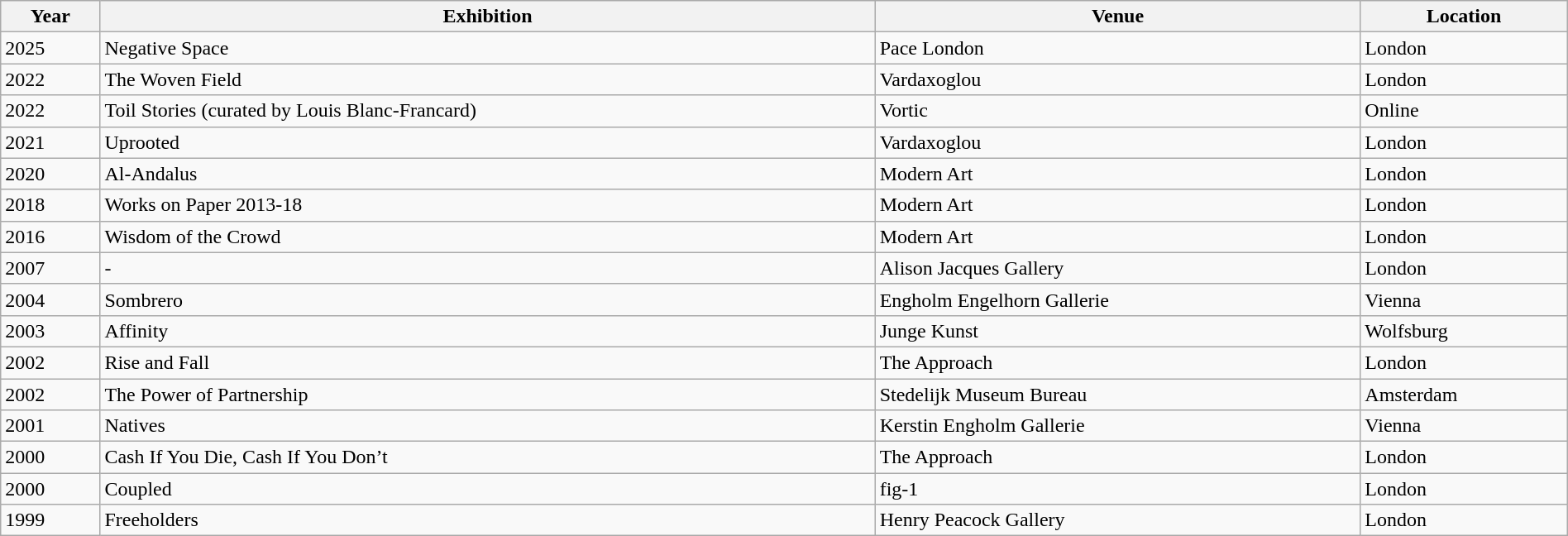<table class="wikitable" | style="width:100%;">
<tr>
<th>Year</th>
<th>Exhibition</th>
<th>Venue</th>
<th>Location</th>
</tr>
<tr>
<td>2025</td>
<td>Negative Space</td>
<td>Pace London</td>
<td>London</td>
</tr>
<tr>
<td>2022</td>
<td>The Woven Field</td>
<td>Vardaxoglou</td>
<td>London</td>
</tr>
<tr>
<td>2022</td>
<td>Toil Stories (curated by Louis Blanc-Francard)</td>
<td>Vortic</td>
<td>Online</td>
</tr>
<tr>
<td>2021</td>
<td>Uprooted</td>
<td>Vardaxoglou</td>
<td>London</td>
</tr>
<tr>
<td>2020</td>
<td>Al-Andalus</td>
<td>Modern Art</td>
<td>London</td>
</tr>
<tr>
<td>2018</td>
<td>Works on Paper 2013-18</td>
<td>Modern Art</td>
<td>London</td>
</tr>
<tr>
<td>2016</td>
<td>Wisdom of the Crowd</td>
<td>Modern Art</td>
<td>London</td>
</tr>
<tr>
<td>2007</td>
<td>-</td>
<td>Alison Jacques Gallery</td>
<td>London</td>
</tr>
<tr>
<td>2004</td>
<td>Sombrero</td>
<td>Engholm Engelhorn Gallerie</td>
<td>Vienna</td>
</tr>
<tr>
<td>2003</td>
<td>Affinity</td>
<td>Junge Kunst</td>
<td>Wolfsburg</td>
</tr>
<tr>
<td>2002</td>
<td>Rise and Fall</td>
<td>The Approach</td>
<td>London</td>
</tr>
<tr>
<td>2002</td>
<td>The Power of Partnership</td>
<td>Stedelijk Museum Bureau</td>
<td>Amsterdam</td>
</tr>
<tr>
<td>2001</td>
<td>Natives</td>
<td>Kerstin Engholm Gallerie</td>
<td>Vienna</td>
</tr>
<tr>
<td>2000</td>
<td>Cash If You Die, Cash If You Don’t</td>
<td>The Approach</td>
<td>London</td>
</tr>
<tr>
<td>2000</td>
<td>Coupled</td>
<td>fig-1</td>
<td>London</td>
</tr>
<tr>
<td>1999</td>
<td>Freeholders</td>
<td>Henry Peacock Gallery</td>
<td>London</td>
</tr>
</table>
